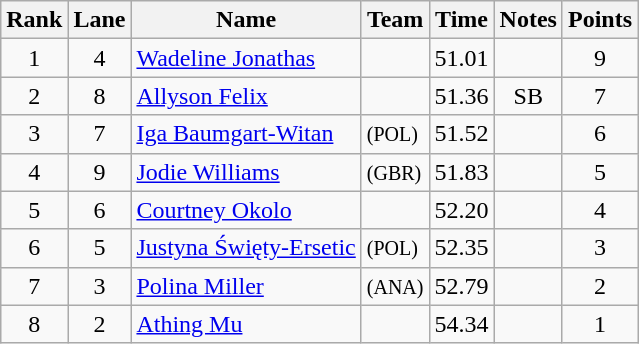<table class="wikitable sortable" style="text-align:center">
<tr>
<th>Rank</th>
<th>Lane</th>
<th>Name</th>
<th>Team</th>
<th>Time</th>
<th>Notes</th>
<th>Points</th>
</tr>
<tr>
<td>1</td>
<td>4</td>
<td align=left><a href='#'>Wadeline Jonathas</a></td>
<td align=left></td>
<td>51.01</td>
<td></td>
<td>9</td>
</tr>
<tr>
<td>2</td>
<td>8</td>
<td align=left><a href='#'>Allyson Felix</a></td>
<td align=left></td>
<td>51.36</td>
<td>SB</td>
<td>7</td>
</tr>
<tr>
<td>3</td>
<td>7</td>
<td align=left><a href='#'>Iga Baumgart-Witan</a></td>
<td align=left> <small>(POL)</small></td>
<td>51.52</td>
<td></td>
<td>6</td>
</tr>
<tr>
<td>4</td>
<td>9</td>
<td align=left><a href='#'>Jodie Williams</a></td>
<td align=left> <small>(GBR)</small></td>
<td>51.83</td>
<td></td>
<td>5</td>
</tr>
<tr>
<td>5</td>
<td>6</td>
<td align=left><a href='#'>Courtney Okolo</a></td>
<td align=left></td>
<td>52.20</td>
<td></td>
<td>4</td>
</tr>
<tr>
<td>6</td>
<td>5</td>
<td align=left><a href='#'>Justyna Święty-Ersetic</a></td>
<td align=left> <small>(POL)</small></td>
<td>52.35</td>
<td></td>
<td>3</td>
</tr>
<tr>
<td>7</td>
<td>3</td>
<td align=left><a href='#'>Polina Miller</a></td>
<td align=left> <small>(ANA)</small></td>
<td>52.79</td>
<td></td>
<td>2</td>
</tr>
<tr>
<td>8</td>
<td>2</td>
<td align=left><a href='#'>Athing Mu</a></td>
<td align=left></td>
<td>54.34</td>
<td></td>
<td>1</td>
</tr>
</table>
